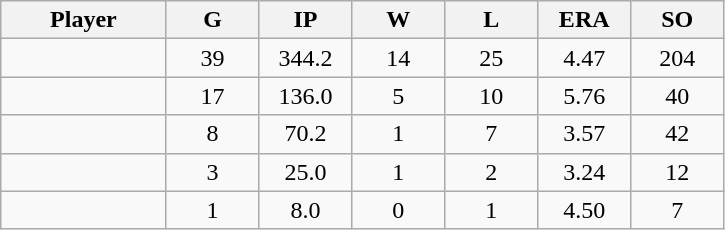<table class="wikitable sortable">
<tr>
<th bgcolor="#DDDDFF" width="16%">Player</th>
<th bgcolor="#DDDDFF" width="9%">G</th>
<th bgcolor="#DDDDFF" width="9%">IP</th>
<th bgcolor="#DDDDFF" width="9%">W</th>
<th bgcolor="#DDDDFF" width="9%">L</th>
<th bgcolor="#DDDDFF" width="9%">ERA</th>
<th bgcolor="#DDDDFF" width="9%">SO</th>
</tr>
<tr align="center">
<td></td>
<td>39</td>
<td>344.2</td>
<td>14</td>
<td>25</td>
<td>4.47</td>
<td>204</td>
</tr>
<tr align="center">
<td></td>
<td>17</td>
<td>136.0</td>
<td>5</td>
<td>10</td>
<td>5.76</td>
<td>40</td>
</tr>
<tr align="center">
<td></td>
<td>8</td>
<td>70.2</td>
<td>1</td>
<td>7</td>
<td>3.57</td>
<td>42</td>
</tr>
<tr align="center">
<td></td>
<td>3</td>
<td>25.0</td>
<td>1</td>
<td>2</td>
<td>3.24</td>
<td>12</td>
</tr>
<tr align="center">
<td></td>
<td>1</td>
<td>8.0</td>
<td>0</td>
<td>1</td>
<td>4.50</td>
<td>7</td>
</tr>
</table>
